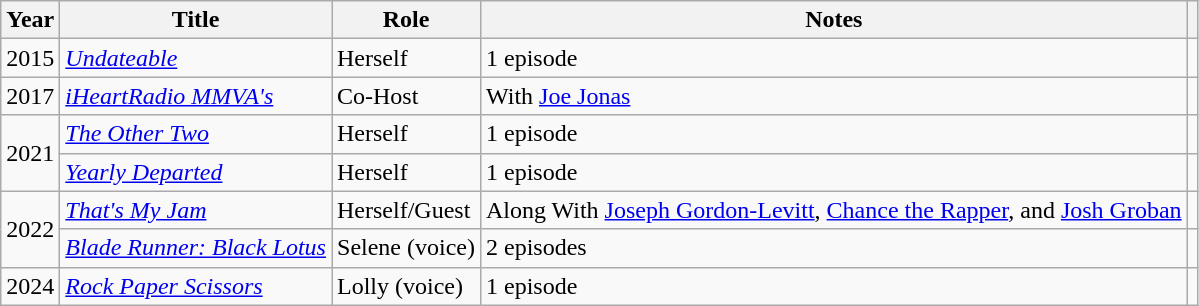<table class="wikitable">
<tr>
<th>Year</th>
<th>Title</th>
<th>Role</th>
<th>Notes</th>
<th class="unsortable"></th>
</tr>
<tr>
<td>2015</td>
<td><em><a href='#'>Undateable</a></em></td>
<td>Herself</td>
<td>1 episode</td>
<td></td>
</tr>
<tr>
<td>2017</td>
<td><em><a href='#'>iHeartRadio MMVA's</a></em></td>
<td>Co-Host</td>
<td>With <a href='#'>Joe Jonas</a></td>
<td></td>
</tr>
<tr>
<td rowspan="2">2021</td>
<td><a href='#'><em>The Other Two</em></a></td>
<td>Herself</td>
<td>1 episode</td>
<td></td>
</tr>
<tr>
<td><em><a href='#'>Yearly Departed</a></em></td>
<td>Herself</td>
<td>1 episode</td>
<td></td>
</tr>
<tr>
<td rowspan="2">2022</td>
<td><em><a href='#'>That's My Jam</a></em></td>
<td>Herself/Guest</td>
<td>Along With <a href='#'>Joseph Gordon-Levitt</a>, <a href='#'>Chance the Rapper</a>, and <a href='#'>Josh Groban</a></td>
<td></td>
</tr>
<tr>
<td><em><a href='#'>Blade Runner: Black Lotus</a></em></td>
<td>Selene (voice)</td>
<td>2 episodes</td>
<td></td>
</tr>
<tr>
<td>2024</td>
<td><em><a href='#'>Rock Paper Scissors</a></em></td>
<td>Lolly (voice)</td>
<td>1 episode</td>
<td></td>
</tr>
</table>
